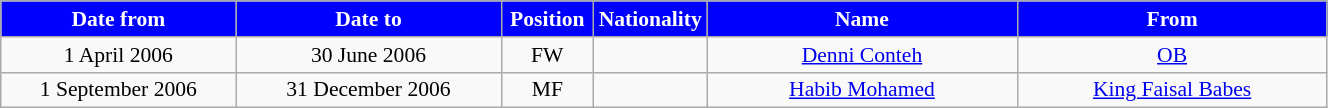<table class="wikitable"  style="text-align:center; font-size:90%; ">
<tr>
<th style="background:#00f; color:white; width:150px;">Date from</th>
<th style="background:#00f; color:white; width:170px;">Date to</th>
<th style="background:#00f; color:white; width:55px;">Position</th>
<th style="background:#00f; color:white; width:55px;">Nationality</th>
<th style="background:#00f; color:white; width:200px;">Name</th>
<th style="background:#00f; color:white; width:200px;">From</th>
</tr>
<tr>
<td>1 April 2006</td>
<td>30 June 2006</td>
<td>FW</td>
<td></td>
<td><a href='#'>Denni Conteh</a></td>
<td> <a href='#'>OB</a></td>
</tr>
<tr>
<td>1 September 2006</td>
<td>31 December 2006</td>
<td>MF</td>
<td></td>
<td><a href='#'>Habib Mohamed</a></td>
<td> <a href='#'>King Faisal Babes</a></td>
</tr>
</table>
